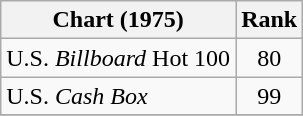<table class="wikitable">
<tr>
<th>Chart (1975)</th>
<th style="text-align:center;">Rank</th>
</tr>
<tr>
<td>U.S. <em>Billboard</em> Hot 100</td>
<td style="text-align:center;">80</td>
</tr>
<tr>
<td>U.S. <em>Cash Box</em> </td>
<td style="text-align:center;">99</td>
</tr>
<tr>
</tr>
</table>
